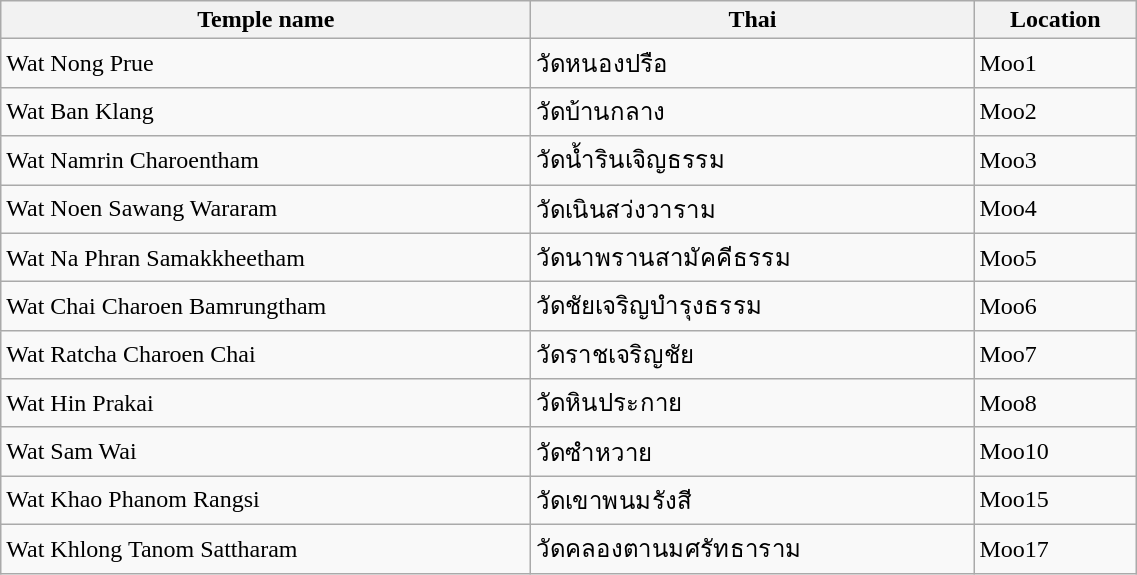<table class="wikitable" style="width:60%;">
<tr>
<th>Temple name</th>
<th>Thai</th>
<th>Location</th>
</tr>
<tr>
<td>Wat Nong Prue</td>
<td>วัดหนองปรือ</td>
<td>Moo1</td>
</tr>
<tr>
<td>Wat Ban Klang</td>
<td>วัดบ้านกลาง</td>
<td>Moo2</td>
</tr>
<tr>
<td>Wat Namrin Charoentham</td>
<td>วัดน้ำรินเจิญธรรม</td>
<td>Moo3</td>
</tr>
<tr>
<td>Wat Noen Sawang Wararam</td>
<td>วัดเนินสว่งวาราม</td>
<td>Moo4</td>
</tr>
<tr>
<td>Wat Na Phran Samakkheetham</td>
<td>วัดนาพรานสามัคคีธรรม</td>
<td>Moo5</td>
</tr>
<tr>
<td>Wat Chai Charoen Bamrungtham</td>
<td>วัดชัยเจริญบำรุงธรรม</td>
<td>Moo6</td>
</tr>
<tr>
<td>Wat Ratcha Charoen Chai</td>
<td>วัดราชเจริญชัย</td>
<td>Moo7</td>
</tr>
<tr>
<td>Wat Hin Prakai</td>
<td>วัดหินประกาย</td>
<td>Moo8</td>
</tr>
<tr>
<td>Wat Sam Wai</td>
<td>วัดซำหวาย</td>
<td>Moo10</td>
</tr>
<tr>
<td>Wat Khao Phanom Rangsi</td>
<td>วัดเขาพนมรังสี</td>
<td>Moo15</td>
</tr>
<tr>
<td>Wat Khlong Tanom Sattharam</td>
<td>วัดคลองตานมศรัทธาราม</td>
<td>Moo17</td>
</tr>
</table>
